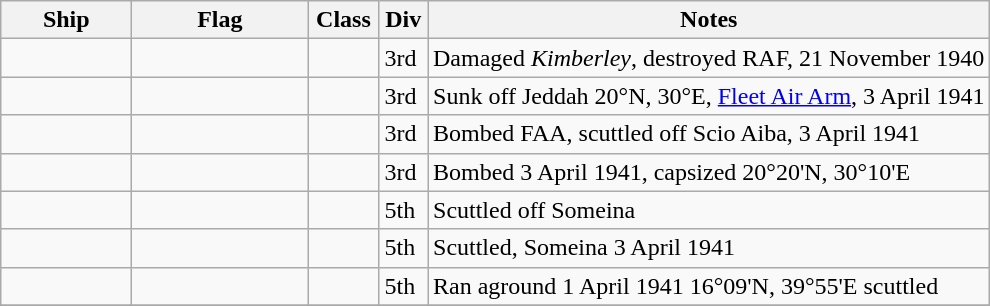<table class="wikitable sortable">
<tr>
<th scope="col" width="80px">Ship</th>
<th scope="col" width="110px">Flag</th>
<th width="40px">Class</th>
<th width="25px">Div</th>
<th>Notes</th>
</tr>
<tr>
<td align="left"></td>
<td align="left"></td>
<td align="left"></td>
<td align="left">3rd</td>
<td align="left">Damaged <em>Kimberley</em>, destroyed RAF, 21 November 1940</td>
</tr>
<tr>
<td align="left"></td>
<td align="left"></td>
<td align="left"></td>
<td align="left">3rd</td>
<td align="left">Sunk off Jeddah 20°N, 30°E, <a href='#'>Fleet Air Arm</a>, 3 April 1941</td>
</tr>
<tr>
<td align="left"></td>
<td align="left"></td>
<td align="left"></td>
<td align="left">3rd</td>
<td align="left">Bombed FAA, scuttled off Scio Aiba, 3 April 1941</td>
</tr>
<tr>
<td align="left"></td>
<td align="left"></td>
<td align="left"></td>
<td align="left">3rd</td>
<td align="left">Bombed  3 April 1941, capsized 20°20'N, 30°10'E</td>
</tr>
<tr>
<td align="left"></td>
<td align="left"></td>
<td align="left"></td>
<td align="left">5th</td>
<td align="left">Scuttled off Someina</td>
</tr>
<tr>
<td align="left"></td>
<td align="left"></td>
<td align="left"></td>
<td align="left">5th</td>
<td align="left">Scuttled, Someina 3 April 1941</td>
</tr>
<tr>
<td align="left"></td>
<td align="left"></td>
<td align="left"></td>
<td align="left">5th</td>
<td align="left">Ran aground 1 April 1941 16°09'N, 39°55'E scuttled</td>
</tr>
<tr>
</tr>
</table>
